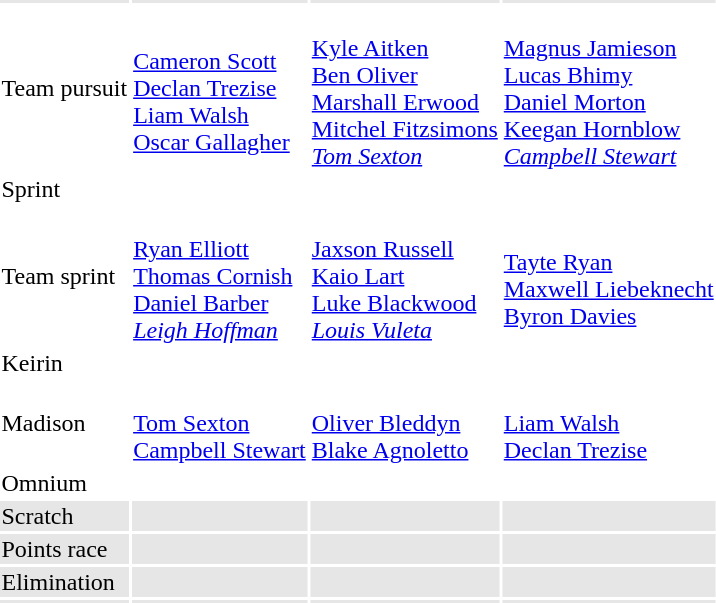<table>
<tr bgcolor="#e6e6e6">
<td></td>
<td></td>
<td></td>
<td></td>
</tr>
<tr>
<td>Team pursuit</td>
<td><br><a href='#'>Cameron Scott</a><br><a href='#'>Declan Trezise</a><br><a href='#'>Liam Walsh</a><br><a href='#'>Oscar Gallagher</a></td>
<td><br><a href='#'>Kyle Aitken</a><br><a href='#'>Ben Oliver</a><br><a href='#'>Marshall Erwood</a><br><a href='#'>Mitchel Fitzsimons</a><br><em><a href='#'>Tom Sexton</a></em></td>
<td><br><a href='#'>Magnus Jamieson</a><br><a href='#'>Lucas Bhimy</a><br><a href='#'>Daniel Morton</a><br><a href='#'>Keegan Hornblow</a><br><em><a href='#'>Campbell Stewart</a></em></td>
</tr>
<tr>
<td>Sprint</td>
<td></td>
<td></td>
<td></td>
</tr>
<tr>
<td>Team sprint</td>
<td><br><a href='#'>Ryan Elliott</a><br><a href='#'>Thomas Cornish</a><br><a href='#'>Daniel Barber</a><br><em><a href='#'>Leigh Hoffman</a></em></td>
<td><br><a href='#'>Jaxson Russell</a><br><a href='#'>Kaio Lart</a><br><a href='#'>Luke Blackwood</a><br><em><a href='#'>Louis Vuleta</a></em></td>
<td><br><a href='#'>Tayte Ryan</a><br><a href='#'>Maxwell Liebeknecht</a><br><a href='#'>Byron Davies</a></td>
</tr>
<tr>
<td>Keirin</td>
<td></td>
<td></td>
<td></td>
</tr>
<tr>
<td>Madison</td>
<td><br><a href='#'>Tom Sexton</a><br><a href='#'>Campbell Stewart</a></td>
<td><br><a href='#'>Oliver Bleddyn</a><br><a href='#'>Blake Agnoletto</a></td>
<td><br><a href='#'>Liam Walsh</a><br><a href='#'>Declan Trezise</a></td>
</tr>
<tr>
<td>Omnium</td>
<td></td>
<td></td>
<td></td>
</tr>
<tr bgcolor="#e6e6e6">
<td>Scratch</td>
<td></td>
<td></td>
<td></td>
</tr>
<tr bgcolor="#e6e6e6">
<td>Points race</td>
<td></td>
<td></td>
<td></td>
</tr>
<tr bgcolor="#e6e6e6">
<td>Elimination</td>
<td></td>
<td></td>
<td></td>
</tr>
<tr bgcolor="#e6e6e6">
<td></td>
<td></td>
<td></td>
<td></td>
</tr>
</table>
